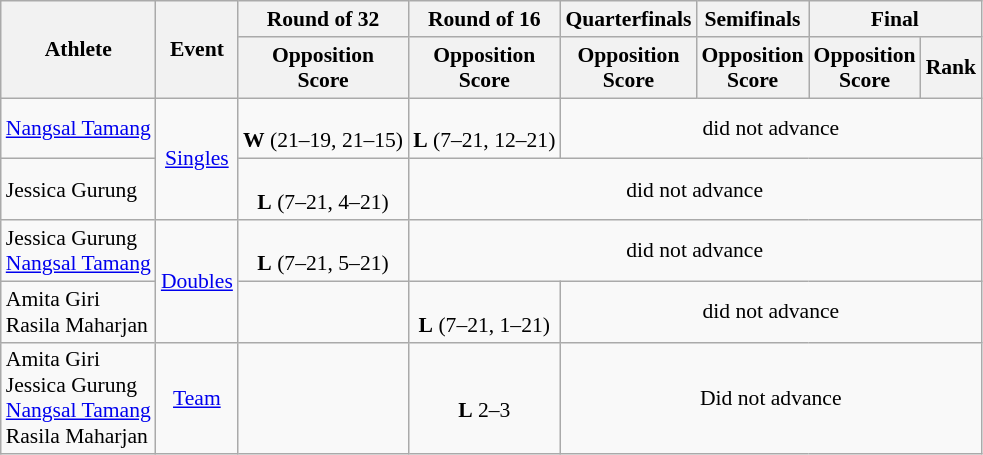<table class=wikitable style=font-size:90%;text-align:center>
<tr>
<th rowspan="2">Athlete</th>
<th rowspan="2">Event</th>
<th>Round of 32</th>
<th>Round of 16</th>
<th>Quarterfinals</th>
<th>Semifinals</th>
<th colspan="2">Final</th>
</tr>
<tr>
<th>Opposition<br>Score</th>
<th>Opposition<br>Score</th>
<th>Opposition<br>Score</th>
<th>Opposition<br>Score</th>
<th>Opposition<br>Score</th>
<th>Rank</th>
</tr>
<tr>
<td align=left><a href='#'>Nangsal Tamang</a></td>
<td align=center rowspan=2><a href='#'>Singles</a></td>
<td><br><strong>W</strong> (21–19, 21–15)</td>
<td><br><strong>L</strong> (7–21, 12–21)</td>
<td colspan=4>did not advance</td>
</tr>
<tr>
<td align=left>Jessica Gurung</td>
<td><br><strong>L</strong> (7–21, 4–21)</td>
<td colspan=5>did not advance</td>
</tr>
<tr>
<td align=left>Jessica Gurung <br> <a href='#'>Nangsal Tamang</a></td>
<td align=center rowspan=2><a href='#'>Doubles</a></td>
<td><br><strong>L</strong> (7–21, 5–21)</td>
<td colspan=5>did not advance</td>
</tr>
<tr>
<td align=left>Amita Giri <br> Rasila Maharjan</td>
<td></td>
<td><br><strong>L</strong> (7–21, 1–21)</td>
<td colspan=4>did not advance</td>
</tr>
<tr>
<td align=left>Amita Giri <br> Jessica Gurung <br> <a href='#'>Nangsal Tamang</a> <br> Rasila Maharjan</td>
<td align=center><a href='#'>Team</a></td>
<td></td>
<td><br><strong>L</strong> 2–3</td>
<td colspan="4">Did not advance</td>
</tr>
</table>
